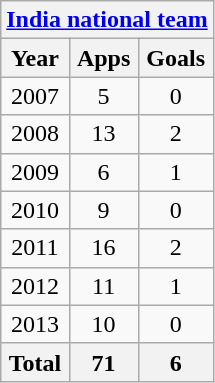<table class="wikitable" style="text-align:center">
<tr>
<th colspan=3><a href='#'>India national team</a></th>
</tr>
<tr>
<th>Year</th>
<th>Apps</th>
<th>Goals</th>
</tr>
<tr>
<td>2007</td>
<td>5</td>
<td>0</td>
</tr>
<tr>
<td>2008</td>
<td>13</td>
<td>2</td>
</tr>
<tr>
<td>2009</td>
<td>6</td>
<td>1</td>
</tr>
<tr>
<td>2010</td>
<td>9</td>
<td>0</td>
</tr>
<tr>
<td>2011</td>
<td>16</td>
<td>2</td>
</tr>
<tr>
<td>2012</td>
<td>11</td>
<td>1</td>
</tr>
<tr>
<td>2013</td>
<td>10</td>
<td>0</td>
</tr>
<tr>
<th>Total</th>
<th>71</th>
<th>6</th>
</tr>
</table>
